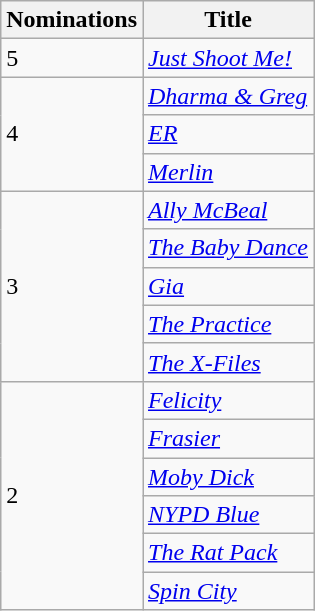<table class="wikitable">
<tr>
<th>Nominations</th>
<th>Title</th>
</tr>
<tr>
<td>5</td>
<td><em><a href='#'>Just Shoot Me!</a></em></td>
</tr>
<tr>
<td rowspan="3">4</td>
<td><em><a href='#'>Dharma & Greg</a></em></td>
</tr>
<tr>
<td><em><a href='#'>ER</a></em></td>
</tr>
<tr>
<td><em><a href='#'>Merlin</a></em></td>
</tr>
<tr>
<td rowspan="5">3</td>
<td><em><a href='#'>Ally McBeal</a></em></td>
</tr>
<tr>
<td><em><a href='#'>The Baby Dance</a></em></td>
</tr>
<tr>
<td><em><a href='#'>Gia</a></em></td>
</tr>
<tr>
<td><em><a href='#'>The Practice</a></em></td>
</tr>
<tr>
<td><em><a href='#'>The X-Files</a></em></td>
</tr>
<tr>
<td rowspan="6">2</td>
<td><em><a href='#'>Felicity</a></em></td>
</tr>
<tr>
<td><em><a href='#'>Frasier</a></em></td>
</tr>
<tr>
<td><em><a href='#'>Moby Dick</a></em></td>
</tr>
<tr>
<td><em><a href='#'>NYPD Blue</a></em></td>
</tr>
<tr>
<td><em><a href='#'>The Rat Pack</a></em></td>
</tr>
<tr>
<td><em><a href='#'>Spin City</a></em></td>
</tr>
</table>
